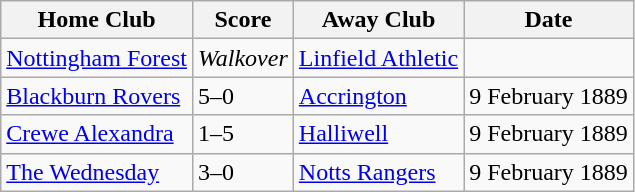<table class="wikitable">
<tr>
<th>Home Club</th>
<th>Score</th>
<th>Away Club</th>
<th>Date</th>
</tr>
<tr>
<td><a href='#'>Nottingham Forest</a></td>
<td><em>Walkover</em></td>
<td><a href='#'>Linfield Athletic</a></td>
<td></td>
</tr>
<tr>
<td><a href='#'>Blackburn Rovers</a></td>
<td>5–0</td>
<td><a href='#'>Accrington</a></td>
<td>9 February 1889</td>
</tr>
<tr>
<td><a href='#'>Crewe Alexandra</a></td>
<td>1–5</td>
<td><a href='#'>Halliwell</a></td>
<td>9 February 1889</td>
</tr>
<tr>
<td><a href='#'>The Wednesday</a></td>
<td>3–0</td>
<td><a href='#'>Notts Rangers</a></td>
<td>9 February 1889</td>
</tr>
</table>
